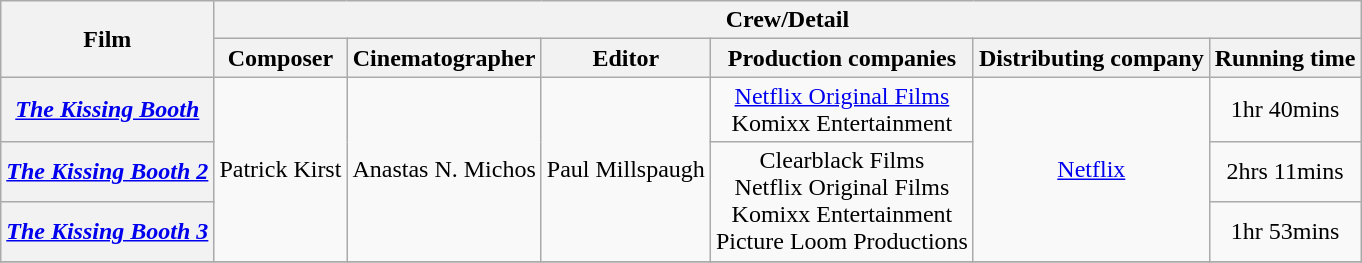<table class="wikitable sortable" style="text-align:center;">
<tr>
<th rowspan="2">Film</th>
<th colspan="7">Crew/Detail</th>
</tr>
<tr>
<th>Composer</th>
<th>Cinematographer</th>
<th>Editor</th>
<th>Production companies</th>
<th>Distributing company</th>
<th>Running time</th>
</tr>
<tr>
<th><em><a href='#'>The Kissing Booth</a></em></th>
<td rowspan="3">Patrick Kirst</td>
<td rowspan="3">Anastas N. Michos</td>
<td rowspan="3">Paul Millspaugh</td>
<td><a href='#'>Netflix Original Films</a><br>Komixx Entertainment</td>
<td rowspan="3"><a href='#'>Netflix</a></td>
<td>1hr 40mins</td>
</tr>
<tr>
<th><em><a href='#'>The Kissing Booth 2</a></em></th>
<td rowspan="2">Clearblack Films<br>Netflix Original Films<br>Komixx Entertainment<br>Picture Loom Productions</td>
<td>2hrs 11mins</td>
</tr>
<tr>
<th><em><a href='#'>The Kissing Booth 3</a></em></th>
<td>1hr 53mins</td>
</tr>
<tr>
</tr>
</table>
